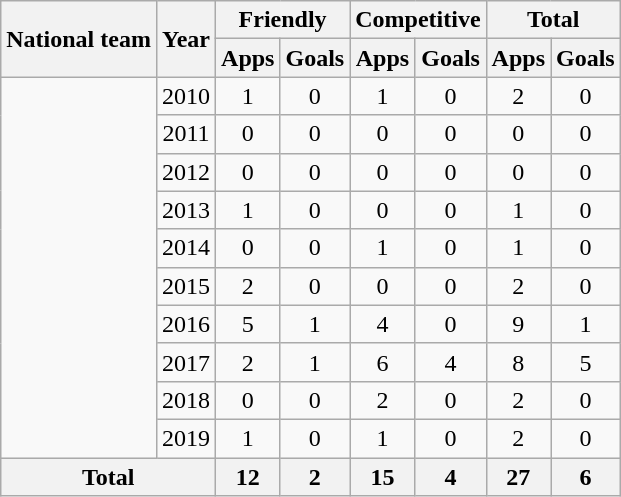<table class="wikitable" style="text-align:center">
<tr>
<th rowspan="2">National team</th>
<th rowspan="2">Year</th>
<th colspan="2">Friendly</th>
<th colspan="2">Competitive</th>
<th colspan="3">Total</th>
</tr>
<tr>
<th>Apps</th>
<th>Goals</th>
<th>Apps</th>
<th>Goals</th>
<th>Apps</th>
<th>Goals</th>
</tr>
<tr>
<td rowspan="10"></td>
<td>2010</td>
<td>1</td>
<td>0</td>
<td>1</td>
<td>0</td>
<td>2</td>
<td>0</td>
</tr>
<tr>
<td>2011</td>
<td>0</td>
<td>0</td>
<td>0</td>
<td>0</td>
<td>0</td>
<td>0</td>
</tr>
<tr>
<td>2012</td>
<td>0</td>
<td>0</td>
<td>0</td>
<td>0</td>
<td>0</td>
<td>0</td>
</tr>
<tr>
<td>2013</td>
<td>1</td>
<td>0</td>
<td>0</td>
<td>0</td>
<td>1</td>
<td>0</td>
</tr>
<tr>
<td>2014</td>
<td>0</td>
<td>0</td>
<td>1</td>
<td>0</td>
<td>1</td>
<td>0</td>
</tr>
<tr>
<td>2015</td>
<td>2</td>
<td>0</td>
<td>0</td>
<td>0</td>
<td>2</td>
<td>0</td>
</tr>
<tr>
<td>2016</td>
<td>5</td>
<td>1</td>
<td>4</td>
<td>0</td>
<td>9</td>
<td>1</td>
</tr>
<tr>
<td>2017</td>
<td>2</td>
<td>1</td>
<td>6</td>
<td>4</td>
<td>8</td>
<td>5</td>
</tr>
<tr>
<td>2018</td>
<td>0</td>
<td>0</td>
<td>2</td>
<td>0</td>
<td>2</td>
<td>0</td>
</tr>
<tr>
<td>2019</td>
<td>1</td>
<td>0</td>
<td>1</td>
<td>0</td>
<td>2</td>
<td>0</td>
</tr>
<tr>
<th colspan="2">Total</th>
<th>12</th>
<th>2</th>
<th>15</th>
<th>4</th>
<th>27</th>
<th>6</th>
</tr>
</table>
